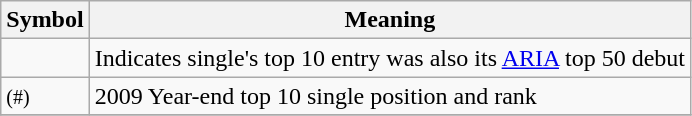<table Class="wikitable">
<tr>
<th>Symbol</th>
<th>Meaning</th>
</tr>
<tr '>
<td></td>
<td>Indicates single's top 10 entry was also its <a href='#'>ARIA</a> top 50 debut</td>
</tr>
<tr>
<td><small>(#)</small></td>
<td>2009 Year-end top 10 single position and rank </td>
</tr>
<tr>
</tr>
</table>
